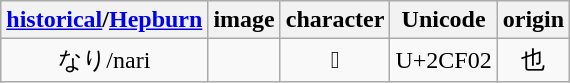<table class="wikitable" style="text-align:center">
<tr>
<th><a href='#'>historical</a>/<a href='#'>Hepburn</a></th>
<th>image</th>
<th>character</th>
<th>Unicode</th>
<th>origin</th>
</tr>
<tr>
<td>なり/nari</td>
<td></td>
<td>𬼂</td>
<td>U+2CF02</td>
<td>也</td>
</tr>
</table>
